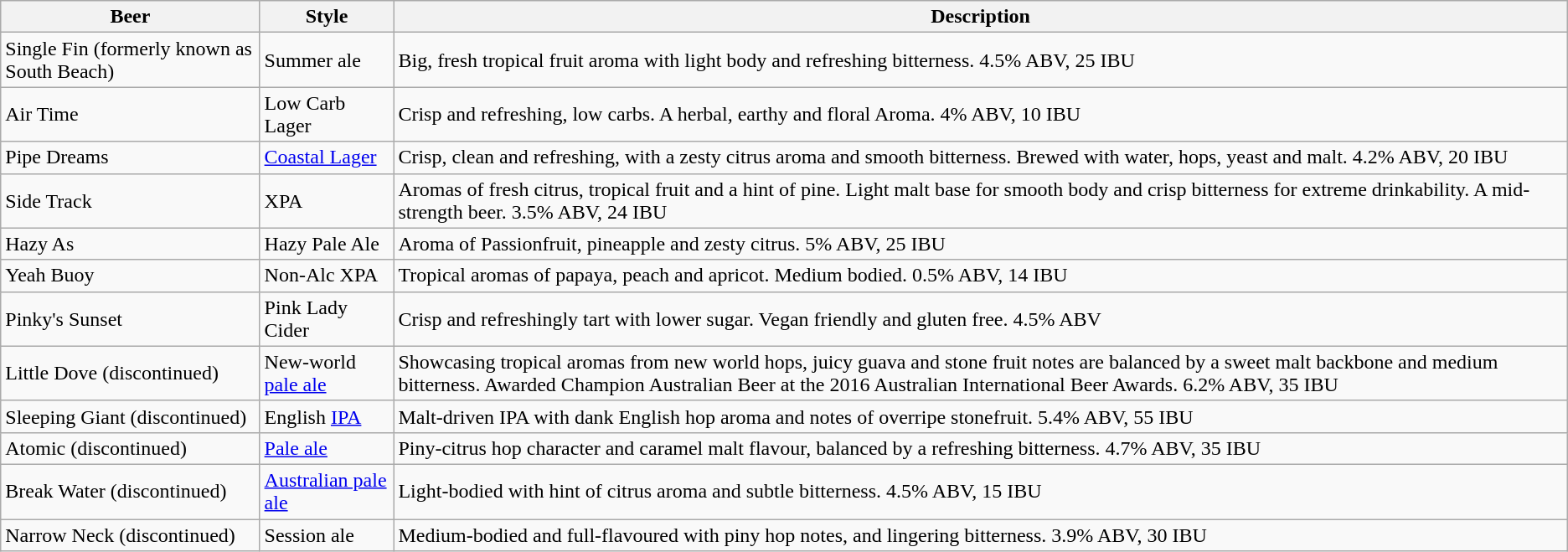<table class="wikitable">
<tr>
<th>Beer</th>
<th>Style</th>
<th>Description</th>
</tr>
<tr>
<td>Single Fin (formerly known as South Beach)</td>
<td>Summer ale</td>
<td>Big, fresh tropical fruit aroma with light body and refreshing bitterness. 4.5% ABV, 25 IBU</td>
</tr>
<tr>
<td>Air Time</td>
<td>Low Carb Lager</td>
<td>Crisp and refreshing, low carbs. A herbal, earthy and floral Aroma. 4% ABV, 10 IBU</td>
</tr>
<tr>
<td>Pipe Dreams</td>
<td><a href='#'>Coastal Lager</a></td>
<td>Crisp, clean and refreshing, with a zesty citrus aroma and smooth bitterness. Brewed with water, hops, yeast and malt. 4.2% ABV, 20 IBU</td>
</tr>
<tr>
<td>Side Track</td>
<td>XPA</td>
<td>Aromas of fresh citrus, tropical fruit and a hint of pine. Light malt base for smooth body and crisp bitterness for extreme drinkability. A mid-strength beer. 3.5% ABV, 24 IBU</td>
</tr>
<tr>
<td>Hazy As</td>
<td>Hazy Pale Ale</td>
<td>Aroma of Passionfruit, pineapple and zesty citrus. 5% ABV, 25 IBU</td>
</tr>
<tr>
<td>Yeah Buoy</td>
<td>Non-Alc XPA</td>
<td>Tropical aromas of papaya, peach and apricot. Medium bodied. 0.5% ABV, 14 IBU</td>
</tr>
<tr>
<td>Pinky's Sunset</td>
<td>Pink Lady Cider</td>
<td>Crisp and refreshingly tart with lower sugar. Vegan friendly and gluten free. 4.5% ABV</td>
</tr>
<tr>
<td>Little Dove (discontinued)</td>
<td>New-world <a href='#'>pale ale</a></td>
<td>Showcasing tropical aromas from new world hops, juicy guava and stone fruit notes are balanced by a sweet malt backbone and medium bitterness. Awarded Champion Australian Beer at the 2016 Australian International Beer Awards. 6.2% ABV, 35 IBU</td>
</tr>
<tr>
<td>Sleeping Giant (discontinued)</td>
<td>English <a href='#'>IPA</a></td>
<td>Malt-driven IPA with dank English hop aroma and notes of overripe stonefruit. 5.4% ABV, 55 IBU</td>
</tr>
<tr>
<td>Atomic (discontinued)</td>
<td><a href='#'>Pale ale</a></td>
<td>Piny-citrus hop character and caramel malt flavour, balanced by a refreshing bitterness. 4.7% ABV, 35 IBU</td>
</tr>
<tr>
<td>Break Water (discontinued)</td>
<td><a href='#'>Australian pale ale</a></td>
<td>Light-bodied with hint of citrus aroma and subtle bitterness. 4.5% ABV, 15 IBU</td>
</tr>
<tr>
<td>Narrow Neck (discontinued)</td>
<td>Session ale</td>
<td>Medium-bodied and full-flavoured with piny hop notes, and lingering bitterness. 3.9% ABV, 30 IBU</td>
</tr>
</table>
